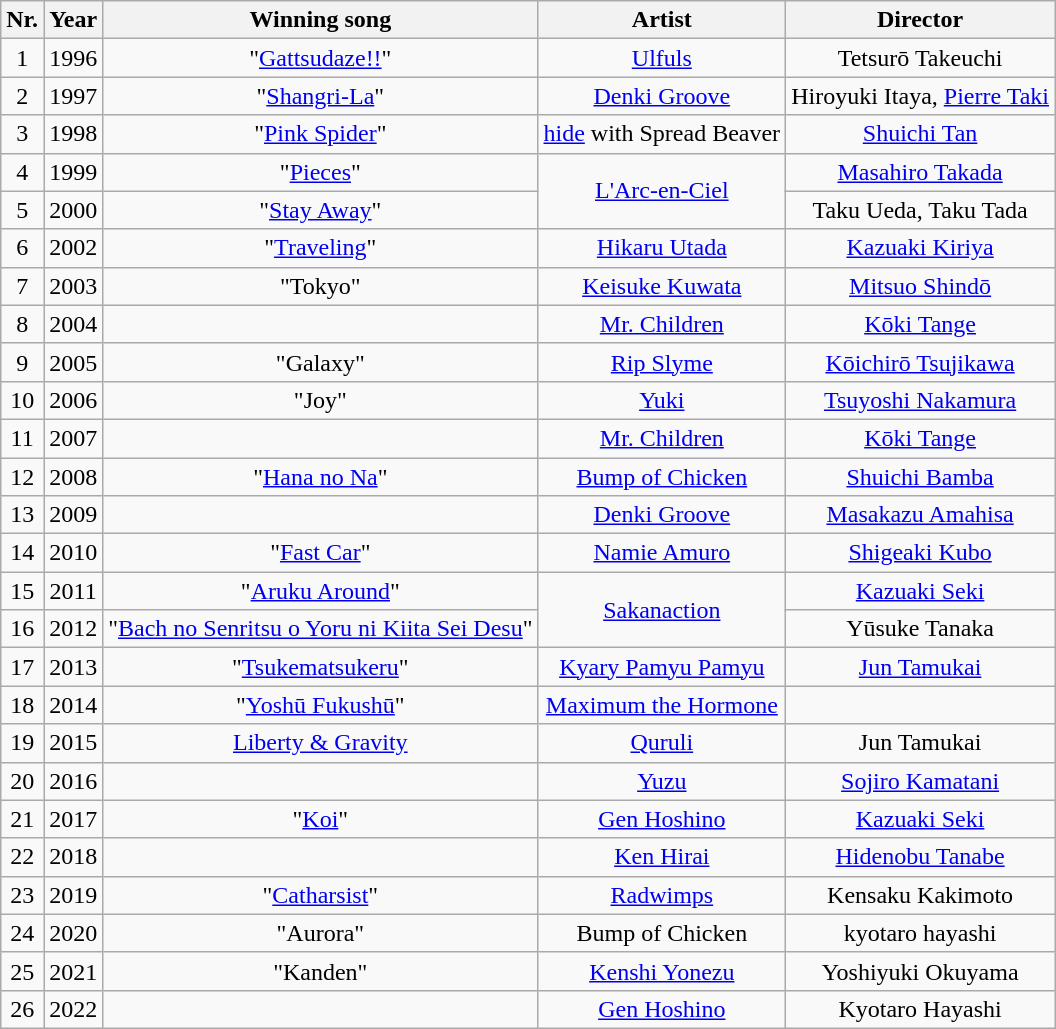<table class="wikitable" style="text-align:center;">
<tr>
<th>Nr.</th>
<th>Year</th>
<th>Winning song</th>
<th>Artist</th>
<th>Director</th>
</tr>
<tr>
<td>1</td>
<td>1996</td>
<td>"<a href='#'>Gattsudaze!!</a>"</td>
<td><a href='#'>Ulfuls</a></td>
<td>Tetsurō Takeuchi</td>
</tr>
<tr>
<td>2</td>
<td>1997</td>
<td>"<a href='#'>Shangri-La</a>"</td>
<td><a href='#'>Denki Groove</a></td>
<td>Hiroyuki Itaya, <a href='#'>Pierre Taki</a></td>
</tr>
<tr>
<td>3</td>
<td>1998</td>
<td>"<a href='#'>Pink Spider</a>"</td>
<td nowrap><a href='#'>hide</a> with Spread Beaver</td>
<td><a href='#'>Shuichi Tan</a></td>
</tr>
<tr>
<td>4</td>
<td>1999</td>
<td>"<a href='#'>Pieces</a>"</td>
<td rowspan="2"><a href='#'>L'Arc-en-Ciel</a></td>
<td><a href='#'>Masahiro Takada</a></td>
</tr>
<tr>
<td>5</td>
<td>2000</td>
<td>"<a href='#'>Stay Away</a>"</td>
<td>Taku Ueda, Taku Tada</td>
</tr>
<tr>
<td>6</td>
<td>2002</td>
<td>"<a href='#'>Traveling</a>"</td>
<td><a href='#'>Hikaru Utada</a></td>
<td><a href='#'>Kazuaki Kiriya</a></td>
</tr>
<tr>
<td>7</td>
<td>2003</td>
<td>"Tokyo"</td>
<td><a href='#'>Keisuke Kuwata</a></td>
<td><a href='#'>Mitsuo Shindō</a></td>
</tr>
<tr>
<td>8</td>
<td>2004</td>
<td></td>
<td><a href='#'>Mr. Children</a></td>
<td><a href='#'>Kōki Tange</a></td>
</tr>
<tr>
<td>9</td>
<td>2005</td>
<td>"Galaxy"</td>
<td><a href='#'>Rip Slyme</a></td>
<td><a href='#'>Kōichirō Tsujikawa</a></td>
</tr>
<tr>
<td>10</td>
<td>2006</td>
<td>"Joy"</td>
<td><a href='#'>Yuki</a></td>
<td><a href='#'>Tsuyoshi Nakamura</a></td>
</tr>
<tr>
<td>11</td>
<td>2007</td>
<td></td>
<td><a href='#'>Mr. Children</a></td>
<td><a href='#'>Kōki Tange</a></td>
</tr>
<tr>
<td>12</td>
<td>2008</td>
<td>"<a href='#'>Hana no Na</a>"</td>
<td><a href='#'>Bump of Chicken</a></td>
<td><a href='#'>Shuichi Bamba</a></td>
</tr>
<tr>
<td>13</td>
<td>2009</td>
<td></td>
<td><a href='#'>Denki Groove</a></td>
<td><a href='#'>Masakazu Amahisa</a></td>
</tr>
<tr>
<td>14</td>
<td>2010</td>
<td>"<a href='#'>Fast Car</a>"</td>
<td><a href='#'>Namie Amuro</a></td>
<td><a href='#'>Shigeaki Kubo</a></td>
</tr>
<tr>
<td>15</td>
<td>2011</td>
<td>"<a href='#'>Aruku Around</a>"</td>
<td rowspan="2"><a href='#'>Sakanaction</a></td>
<td><a href='#'>Kazuaki Seki</a></td>
</tr>
<tr>
<td>16</td>
<td>2012</td>
<td>"<a href='#'>Bach no Senritsu o Yoru ni Kiita Sei Desu</a>"</td>
<td>Yūsuke Tanaka</td>
</tr>
<tr>
<td>17</td>
<td>2013</td>
<td>"<a href='#'>Tsukematsukeru</a>"</td>
<td><a href='#'>Kyary Pamyu Pamyu</a></td>
<td><a href='#'>Jun Tamukai</a></td>
</tr>
<tr>
<td>18</td>
<td>2014</td>
<td>"<a href='#'>Yoshū Fukushū</a>"</td>
<td><a href='#'>Maximum the Hormone</a></td>
<td></td>
</tr>
<tr>
<td>19</td>
<td>2015</td>
<td><a href='#'>Liberty & Gravity</a></td>
<td><a href='#'>Quruli</a></td>
<td>Jun Tamukai</td>
</tr>
<tr>
<td>20</td>
<td>2016</td>
<td></td>
<td><a href='#'>Yuzu</a></td>
<td><a href='#'>Sojiro Kamatani</a></td>
</tr>
<tr>
<td>21</td>
<td>2017</td>
<td>"<a href='#'>Koi</a>"</td>
<td><a href='#'>Gen Hoshino</a></td>
<td><a href='#'>Kazuaki Seki</a></td>
</tr>
<tr>
<td>22</td>
<td>2018</td>
<td></td>
<td><a href='#'>Ken Hirai</a></td>
<td><a href='#'>Hidenobu Tanabe</a></td>
</tr>
<tr>
<td>23</td>
<td>2019</td>
<td>"<a href='#'>Catharsist</a>"</td>
<td><a href='#'>Radwimps</a></td>
<td>Kensaku Kakimoto</td>
</tr>
<tr>
<td>24</td>
<td>2020</td>
<td>"Aurora"</td>
<td>Bump of Chicken</td>
<td>kyotaro hayashi</td>
</tr>
<tr>
<td>25</td>
<td>2021</td>
<td>"Kanden"</td>
<td><a href='#'>Kenshi Yonezu</a></td>
<td>Yoshiyuki Okuyama</td>
</tr>
<tr>
<td>26</td>
<td>2022</td>
<td></td>
<td><a href='#'>Gen Hoshino</a></td>
<td>Kyotaro Hayashi</td>
</tr>
</table>
